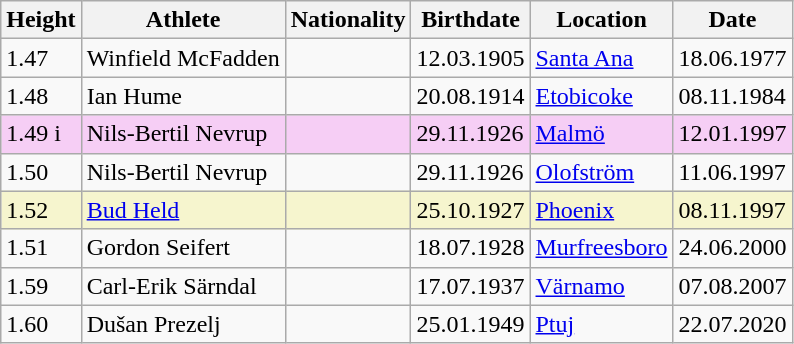<table class="wikitable">
<tr>
<th>Height</th>
<th>Athlete</th>
<th>Nationality</th>
<th>Birthdate</th>
<th>Location</th>
<th>Date</th>
</tr>
<tr>
<td>1.47</td>
<td>Winfield McFadden</td>
<td></td>
<td>12.03.1905</td>
<td><a href='#'>Santa Ana</a></td>
<td>18.06.1977</td>
</tr>
<tr>
<td>1.48</td>
<td>Ian Hume</td>
<td></td>
<td>20.08.1914</td>
<td><a href='#'>Etobicoke</a></td>
<td>08.11.1984</td>
</tr>
<tr style="background:#f6cef5;">
<td>1.49 i</td>
<td>Nils-Bertil Nevrup</td>
<td></td>
<td>29.11.1926</td>
<td><a href='#'>Malmö</a></td>
<td>12.01.1997</td>
</tr>
<tr>
<td>1.50</td>
<td>Nils-Bertil Nevrup</td>
<td></td>
<td>29.11.1926</td>
<td><a href='#'>Olofström</a></td>
<td>11.06.1997</td>
</tr>
<tr style="background:#f6f5ce;">
<td>1.52</td>
<td><a href='#'>Bud Held</a></td>
<td></td>
<td>25.10.1927</td>
<td><a href='#'>Phoenix</a></td>
<td>08.11.1997</td>
</tr>
<tr>
<td>1.51</td>
<td>Gordon Seifert</td>
<td></td>
<td>18.07.1928</td>
<td><a href='#'>Murfreesboro</a></td>
<td>24.06.2000</td>
</tr>
<tr>
<td>1.59</td>
<td>Carl-Erik Särndal</td>
<td></td>
<td>17.07.1937</td>
<td><a href='#'>Värnamo</a></td>
<td>07.08.2007</td>
</tr>
<tr>
<td>1.60</td>
<td>Dušan Prezelj</td>
<td></td>
<td>25.01.1949</td>
<td><a href='#'>Ptuj</a></td>
<td>22.07.2020</td>
</tr>
</table>
